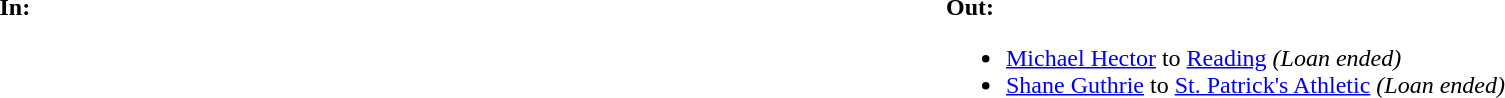<table>
<tr>
<td valign="top" width="20%"><br><strong>In:</strong></td>
<td valign="top" width="20%"><br><strong>Out:</strong><ul><li> <a href='#'>Michael Hector</a> to <a href='#'>Reading</a> <em>(Loan ended)</em></li><li> <a href='#'>Shane Guthrie</a> to <a href='#'>St. Patrick's Athletic</a> <em>(Loan ended)</em></li></ul></td>
</tr>
</table>
